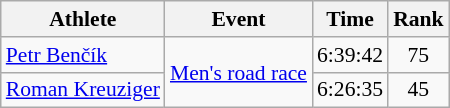<table class=wikitable style="font-size:90%">
<tr>
<th>Athlete</th>
<th>Event</th>
<th>Time</th>
<th>Rank</th>
</tr>
<tr align=center>
<td align=left><a href='#'>Petr Benčík</a></td>
<td align=left rowspan=2><a href='#'>Men's road race</a></td>
<td>6:39:42</td>
<td>75</td>
</tr>
<tr align=center>
<td align=left><a href='#'>Roman Kreuziger</a></td>
<td>6:26:35</td>
<td>45</td>
</tr>
</table>
